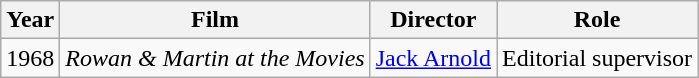<table class="wikitable">
<tr>
<th>Year</th>
<th>Film</th>
<th>Director</th>
<th>Role</th>
</tr>
<tr>
<td>1968</td>
<td><em>Rowan & Martin at the Movies</em></td>
<td><a href='#'>Jack Arnold</a></td>
<td>Editorial supervisor</td>
</tr>
</table>
